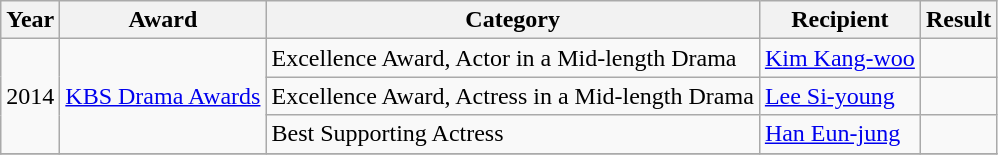<table class="wikitable">
<tr>
<th>Year</th>
<th>Award</th>
<th>Category</th>
<th>Recipient</th>
<th>Result</th>
</tr>
<tr>
<td rowspan=3>2014</td>
<td rowspan=3><a href='#'>KBS Drama Awards</a></td>
<td>Excellence Award, Actor in a Mid-length Drama</td>
<td><a href='#'>Kim Kang-woo</a></td>
<td></td>
</tr>
<tr>
<td>Excellence Award, Actress in a Mid-length Drama</td>
<td><a href='#'>Lee Si-young</a></td>
<td></td>
</tr>
<tr>
<td>Best Supporting Actress</td>
<td><a href='#'>Han Eun-jung</a></td>
<td></td>
</tr>
<tr>
</tr>
</table>
